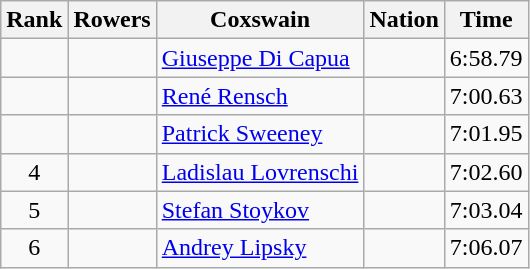<table class="wikitable sortable" style="text-align:center">
<tr>
<th>Rank</th>
<th>Rowers</th>
<th>Coxswain</th>
<th>Nation</th>
<th>Time</th>
</tr>
<tr>
<td></td>
<td align=left data-sort-value="Abbagnale, Carmine"></td>
<td align=left data-sort-value="Di Capua, Giuseppe"><a href='#'>Giuseppe Di Capua</a></td>
<td align=left></td>
<td>6:58.79</td>
</tr>
<tr>
<td></td>
<td align=left data-sort-value="Kirchhoff, Detlef"></td>
<td align=left data-sort-value="Rensch, René"><a href='#'>René Rensch</a></td>
<td align=left></td>
<td>7:00.63</td>
</tr>
<tr>
<td></td>
<td align=left data-sort-value="Holmes, Andy"></td>
<td align=left data-sort-value="Sweeney, Patrick"><a href='#'>Patrick Sweeney</a></td>
<td align=left></td>
<td>7:01.95</td>
</tr>
<tr>
<td>4</td>
<td align=left data-sort-value="Popescu, Dimitrie"></td>
<td align=left data-sort-value="Lovrenschi, Ladislau"><a href='#'>Ladislau Lovrenschi</a></td>
<td align=left></td>
<td>7:02.60</td>
</tr>
<tr>
<td>5</td>
<td align=left data-sort-value="Andreev, Atanas"></td>
<td align=left data-sort-value="Stoykov, Stefan"><a href='#'>Stefan Stoykov</a></td>
<td align=left></td>
<td>7:03.04</td>
</tr>
<tr>
<td>6</td>
<td align=left data-sort-value="Kazantsev, Roman"></td>
<td align=left data-sort-value="Lipsky, Andrey"><a href='#'>Andrey Lipsky</a></td>
<td align=left></td>
<td>7:06.07</td>
</tr>
</table>
